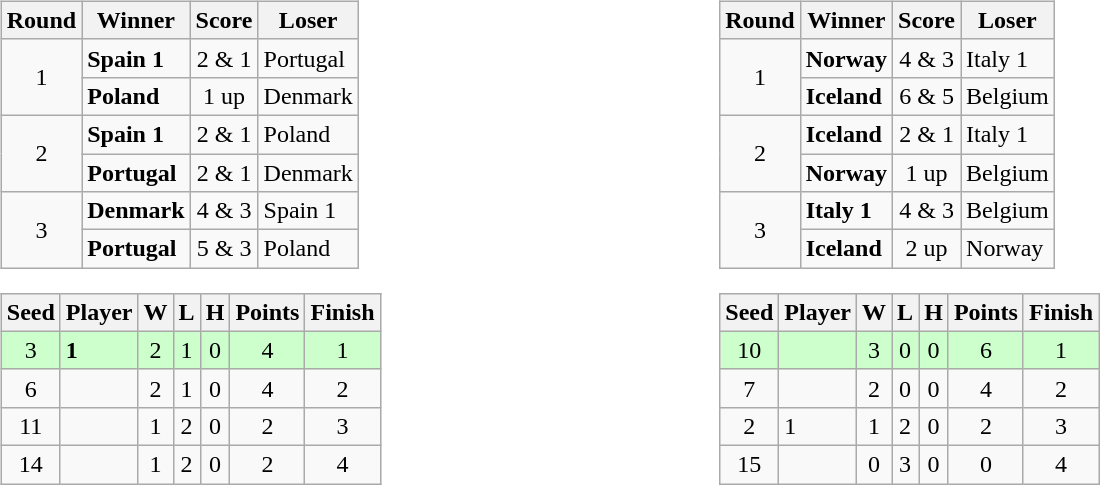<table style="width: 60em">
<tr>
<td valign=top><br><table class="wikitable">
<tr>
<th>Round</th>
<th>Winner</th>
<th>Score</th>
<th>Loser</th>
</tr>
<tr>
<td align=center rowspan=2>1</td>
<td><strong>Spain 1</strong></td>
<td align=center>2 & 1</td>
<td>Portugal</td>
</tr>
<tr>
<td><strong>Poland</strong></td>
<td align=center>1 up</td>
<td>Denmark</td>
</tr>
<tr>
<td align=center rowspan=2>2</td>
<td><strong>Spain 1</strong></td>
<td align=center>2 & 1</td>
<td>Poland</td>
</tr>
<tr>
<td><strong>Portugal</strong></td>
<td align=center>2 & 1</td>
<td>Denmark</td>
</tr>
<tr>
<td align=center rowspan=2>3</td>
<td><strong>Denmark</strong></td>
<td align=center>4 & 3</td>
<td>Spain 1</td>
</tr>
<tr>
<td><strong>Portugal</strong></td>
<td align=center>5 & 3</td>
<td>Poland</td>
</tr>
</table>
<table class="wikitable" style="text-align:center">
<tr>
<th>Seed</th>
<th>Player</th>
<th>W</th>
<th>L</th>
<th>H</th>
<th>Points</th>
<th>Finish</th>
</tr>
<tr bgcolor=#ccffcc>
<td>3</td>
<td align=left><strong> 1</strong></td>
<td>2</td>
<td>1</td>
<td>0</td>
<td>4</td>
<td>1</td>
</tr>
<tr>
<td>6</td>
<td align=left></td>
<td>2</td>
<td>1</td>
<td>0</td>
<td>4</td>
<td>2</td>
</tr>
<tr>
<td>11</td>
<td align=left></td>
<td>1</td>
<td>2</td>
<td>0</td>
<td>2</td>
<td>3</td>
</tr>
<tr>
<td>14</td>
<td align=left></td>
<td>1</td>
<td>2</td>
<td>0</td>
<td>2</td>
<td>4</td>
</tr>
</table>
</td>
<td valign=top><br><table class="wikitable">
<tr>
<th>Round</th>
<th>Winner</th>
<th>Score</th>
<th>Loser</th>
</tr>
<tr>
<td align=center rowspan=2>1</td>
<td><strong>Norway</strong></td>
<td align=center>4 & 3</td>
<td>Italy 1</td>
</tr>
<tr>
<td><strong>Iceland</strong></td>
<td align=center>6 & 5</td>
<td>Belgium</td>
</tr>
<tr>
<td align=center rowspan=2>2</td>
<td><strong>Iceland</strong></td>
<td align=center>2 & 1</td>
<td>Italy 1</td>
</tr>
<tr>
<td><strong>Norway</strong></td>
<td align=center>1 up</td>
<td>Belgium</td>
</tr>
<tr>
<td align=center rowspan=2>3</td>
<td><strong>Italy 1 </strong></td>
<td align=center>4 & 3</td>
<td>Belgium</td>
</tr>
<tr>
<td><strong>Iceland</strong></td>
<td align=center>2 up</td>
<td>Norway</td>
</tr>
</table>
<table class="wikitable" style="text-align:center">
<tr>
<th>Seed</th>
<th>Player</th>
<th>W</th>
<th>L</th>
<th>H</th>
<th>Points</th>
<th>Finish</th>
</tr>
<tr bgcolor=#ccffcc>
<td>10</td>
<td align=left><strong></strong></td>
<td>3</td>
<td>0</td>
<td>0</td>
<td>6</td>
<td>1</td>
</tr>
<tr>
<td>7</td>
<td align=left></td>
<td>2</td>
<td>0</td>
<td>0</td>
<td>4</td>
<td>2</td>
</tr>
<tr>
<td>2</td>
<td align=left> 1</td>
<td>1</td>
<td>2</td>
<td>0</td>
<td>2</td>
<td>3</td>
</tr>
<tr>
<td>15</td>
<td align=left></td>
<td>0</td>
<td>3</td>
<td>0</td>
<td>0</td>
<td>4</td>
</tr>
</table>
</td>
</tr>
</table>
